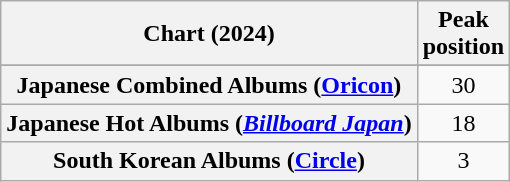<table class="wikitable sortable plainrowheaders" style="text-align:center;">
<tr>
<th scope="col">Chart (2024)</th>
<th scope="col">Peak<br>position</th>
</tr>
<tr>
</tr>
<tr>
<th scope="row">Japanese Combined Albums (<a href='#'>Oricon</a>)</th>
<td>30</td>
</tr>
<tr>
<th scope="row">Japanese Hot Albums (<em><a href='#'>Billboard Japan</a></em>)</th>
<td>18</td>
</tr>
<tr>
<th scope="row">South Korean Albums (<a href='#'>Circle</a>)</th>
<td>3</td>
</tr>
</table>
